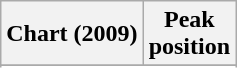<table class="wikitable sortable plainrowheaders" style="text-align:center">
<tr>
<th scope="col">Chart (2009)</th>
<th scope="col">Peak<br>position</th>
</tr>
<tr>
</tr>
<tr>
</tr>
<tr>
</tr>
</table>
